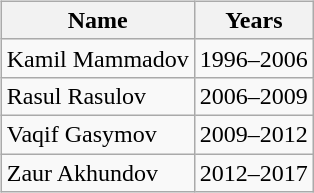<table>
<tr>
<td width="10"> </td>
<td valign="top"><br><table class="wikitable" style="text-align: center">
<tr>
<th>Name</th>
<th>Years</th>
</tr>
<tr>
<td align=left>Kamil Mammadov</td>
<td align=left>1996–2006</td>
</tr>
<tr>
<td align=left>Rasul Rasulov</td>
<td align=left>2006–2009</td>
</tr>
<tr>
<td align=left>Vaqif Gasymov</td>
<td align=left>2009–2012</td>
</tr>
<tr>
<td align=left>Zaur Akhundov</td>
<td align=left>2012–2017</td>
</tr>
</table>
</td>
</tr>
</table>
